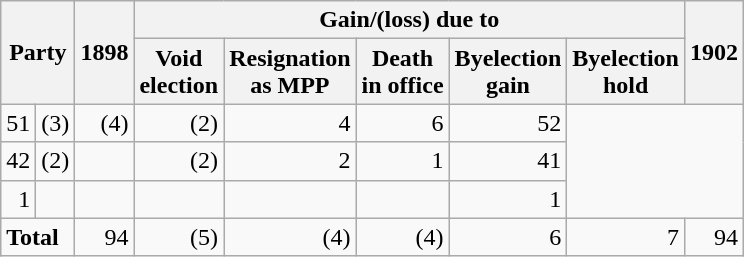<table class="wikitable" style="text-align:right">
<tr>
<th rowspan="2" colspan="2">Party</th>
<th rowspan="2">1898</th>
<th colspan="5">Gain/(loss) due to</th>
<th rowspan="2">1902</th>
</tr>
<tr>
<th>Void<br>election</th>
<th>Resignation<br>as MPP</th>
<th>Death<br>in office</th>
<th>Byelection<br>gain</th>
<th>Byelection<br>hold</th>
</tr>
<tr>
<td>51</td>
<td>(3)</td>
<td>(4)</td>
<td>(2)</td>
<td>4</td>
<td>6</td>
<td>52</td>
</tr>
<tr>
<td>42</td>
<td>(2)</td>
<td></td>
<td>(2)</td>
<td>2</td>
<td>1</td>
<td>41</td>
</tr>
<tr>
<td>1</td>
<td></td>
<td></td>
<td></td>
<td></td>
<td></td>
<td>1</td>
</tr>
<tr>
<td colspan="2" style="text-align:left;"><strong>Total</strong></td>
<td>94</td>
<td>(5)</td>
<td>(4)</td>
<td>(4)</td>
<td>6</td>
<td>7</td>
<td>94</td>
</tr>
</table>
